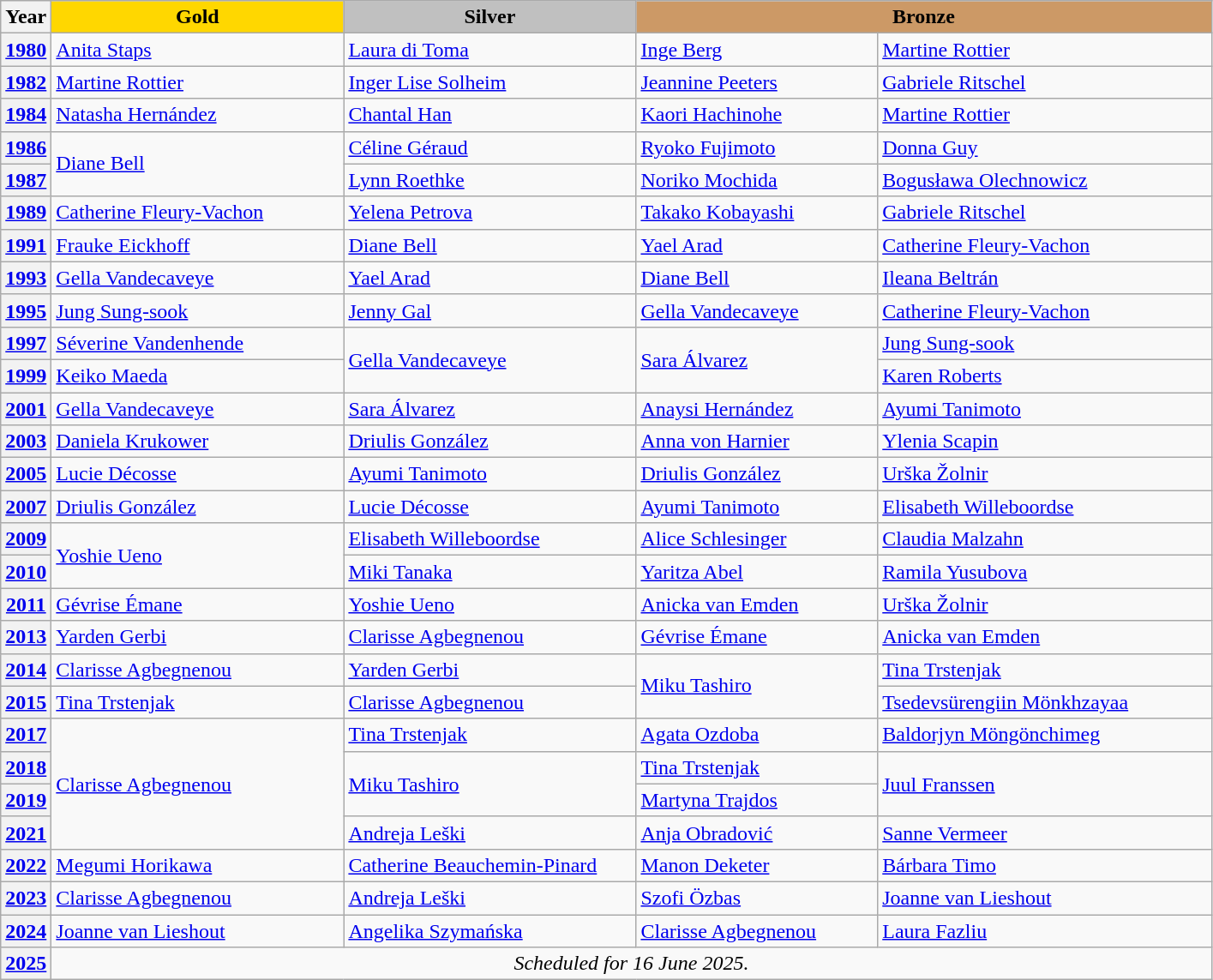<table class=wikitable>
<tr align=center>
<th>Year</th>
<td bgcolor=gold width=220><strong>Gold</strong></td>
<td bgcolor=silver width=220><strong>Silver</strong></td>
<td bgcolor=cc9966 colspan=2 width=440><strong>Bronze</strong></td>
</tr>
<tr>
<th> <a href='#'>1980</a></th>
<td> <a href='#'>Anita Staps</a></td>
<td> <a href='#'>Laura di Toma</a></td>
<td> <a href='#'>Inge Berg</a></td>
<td> <a href='#'>Martine Rottier</a></td>
</tr>
<tr>
<th> <a href='#'>1982</a></th>
<td> <a href='#'>Martine Rottier</a></td>
<td> <a href='#'>Inger Lise Solheim</a></td>
<td> <a href='#'>Jeannine Peeters</a></td>
<td> <a href='#'>Gabriele Ritschel</a></td>
</tr>
<tr>
<th> <a href='#'>1984</a></th>
<td> <a href='#'>Natasha Hernández</a></td>
<td> <a href='#'>Chantal Han</a></td>
<td> <a href='#'>Kaori Hachinohe</a></td>
<td> <a href='#'>Martine Rottier</a></td>
</tr>
<tr>
<th> <a href='#'>1986</a></th>
<td rowspan=2> <a href='#'>Diane Bell</a></td>
<td> <a href='#'>Céline Géraud</a></td>
<td> <a href='#'>Ryoko Fujimoto</a></td>
<td> <a href='#'>Donna Guy</a></td>
</tr>
<tr>
<th> <a href='#'>1987</a></th>
<td> <a href='#'>Lynn Roethke</a></td>
<td> <a href='#'>Noriko Mochida</a></td>
<td> <a href='#'>Bogusława Olechnowicz</a></td>
</tr>
<tr>
<th> <a href='#'>1989</a></th>
<td> <a href='#'>Catherine Fleury-Vachon</a></td>
<td> <a href='#'>Yelena Petrova</a></td>
<td> <a href='#'>Takako Kobayashi</a></td>
<td> <a href='#'>Gabriele Ritschel</a></td>
</tr>
<tr>
<th> <a href='#'>1991</a></th>
<td> <a href='#'>Frauke Eickhoff</a></td>
<td> <a href='#'>Diane Bell</a></td>
<td> <a href='#'>Yael Arad</a></td>
<td> <a href='#'>Catherine Fleury-Vachon</a></td>
</tr>
<tr>
<th> <a href='#'>1993</a></th>
<td> <a href='#'>Gella Vandecaveye</a></td>
<td> <a href='#'>Yael Arad</a></td>
<td> <a href='#'>Diane Bell</a></td>
<td> <a href='#'>Ileana Beltrán</a></td>
</tr>
<tr>
<th> <a href='#'>1995</a></th>
<td> <a href='#'>Jung Sung-sook</a></td>
<td> <a href='#'>Jenny Gal</a></td>
<td> <a href='#'>Gella Vandecaveye</a></td>
<td> <a href='#'>Catherine Fleury-Vachon</a></td>
</tr>
<tr>
<th> <a href='#'>1997</a></th>
<td> <a href='#'>Séverine Vandenhende</a></td>
<td rowspan=2> <a href='#'>Gella Vandecaveye</a></td>
<td rowspan=2> <a href='#'>Sara Álvarez</a></td>
<td> <a href='#'>Jung Sung-sook</a></td>
</tr>
<tr>
<th> <a href='#'>1999</a></th>
<td> <a href='#'>Keiko Maeda</a></td>
<td> <a href='#'>Karen Roberts</a></td>
</tr>
<tr>
<th> <a href='#'>2001</a></th>
<td> <a href='#'>Gella Vandecaveye</a></td>
<td> <a href='#'>Sara Álvarez</a></td>
<td> <a href='#'>Anaysi Hernández</a></td>
<td> <a href='#'>Ayumi Tanimoto</a></td>
</tr>
<tr>
<th> <a href='#'>2003</a></th>
<td> <a href='#'>Daniela Krukower</a></td>
<td> <a href='#'>Driulis González</a></td>
<td> <a href='#'>Anna von Harnier</a></td>
<td> <a href='#'>Ylenia Scapin</a></td>
</tr>
<tr>
<th> <a href='#'>2005</a></th>
<td> <a href='#'>Lucie Décosse</a></td>
<td> <a href='#'>Ayumi Tanimoto</a></td>
<td> <a href='#'>Driulis González</a></td>
<td> <a href='#'>Urška Žolnir</a></td>
</tr>
<tr>
<th> <a href='#'>2007</a></th>
<td> <a href='#'>Driulis González</a></td>
<td> <a href='#'>Lucie Décosse</a></td>
<td> <a href='#'>Ayumi Tanimoto</a></td>
<td> <a href='#'>Elisabeth Willeboordse</a></td>
</tr>
<tr>
<th> <a href='#'>2009</a></th>
<td rowspan=2> <a href='#'>Yoshie Ueno</a></td>
<td> <a href='#'>Elisabeth Willeboordse</a></td>
<td> <a href='#'>Alice Schlesinger</a></td>
<td> <a href='#'>Claudia Malzahn</a></td>
</tr>
<tr>
<th> <a href='#'>2010</a></th>
<td> <a href='#'>Miki Tanaka</a></td>
<td> <a href='#'>Yaritza Abel</a></td>
<td> <a href='#'>Ramila Yusubova</a></td>
</tr>
<tr>
<th> <a href='#'>2011</a></th>
<td> <a href='#'>Gévrise Émane</a></td>
<td> <a href='#'>Yoshie Ueno</a></td>
<td> <a href='#'>Anicka van Emden</a></td>
<td> <a href='#'>Urška Žolnir</a></td>
</tr>
<tr>
<th> <a href='#'>2013</a></th>
<td> <a href='#'>Yarden Gerbi</a></td>
<td> <a href='#'>Clarisse Agbegnenou</a></td>
<td> <a href='#'>Gévrise Émane</a></td>
<td> <a href='#'>Anicka van Emden</a></td>
</tr>
<tr>
<th> <a href='#'>2014</a></th>
<td> <a href='#'>Clarisse Agbegnenou</a></td>
<td> <a href='#'>Yarden Gerbi</a></td>
<td rowspan=2> <a href='#'>Miku Tashiro</a></td>
<td> <a href='#'>Tina Trstenjak</a></td>
</tr>
<tr>
<th> <a href='#'>2015</a></th>
<td> <a href='#'>Tina Trstenjak</a></td>
<td> <a href='#'>Clarisse Agbegnenou</a></td>
<td> <a href='#'>Tsedevsürengiin Mönkhzayaa</a></td>
</tr>
<tr>
<th> <a href='#'>2017</a></th>
<td rowspan=4> <a href='#'>Clarisse Agbegnenou</a></td>
<td> <a href='#'>Tina Trstenjak</a></td>
<td> <a href='#'>Agata Ozdoba</a></td>
<td> <a href='#'>Baldorjyn Möngönchimeg</a></td>
</tr>
<tr>
<th> <a href='#'>2018</a></th>
<td rowspan=2> <a href='#'>Miku Tashiro</a></td>
<td> <a href='#'>Tina Trstenjak</a></td>
<td rowspan=2> <a href='#'>Juul Franssen</a></td>
</tr>
<tr>
<th> <a href='#'>2019</a></th>
<td> <a href='#'>Martyna Trajdos</a></td>
</tr>
<tr>
<th> <a href='#'>2021</a></th>
<td> <a href='#'>Andreja Leški</a></td>
<td> <a href='#'>Anja Obradović</a></td>
<td> <a href='#'>Sanne Vermeer</a></td>
</tr>
<tr>
<th> <a href='#'>2022</a></th>
<td> <a href='#'>Megumi Horikawa</a></td>
<td> <a href='#'>Catherine Beauchemin-Pinard</a></td>
<td> <a href='#'>Manon Deketer</a></td>
<td> <a href='#'>Bárbara Timo</a></td>
</tr>
<tr>
<th> <a href='#'>2023</a></th>
<td> <a href='#'>Clarisse Agbegnenou</a></td>
<td> <a href='#'>Andreja Leški</a></td>
<td> <a href='#'>Szofi Özbas</a></td>
<td> <a href='#'>Joanne van Lieshout</a></td>
</tr>
<tr>
<th> <a href='#'>2024</a></th>
<td> <a href='#'>Joanne van Lieshout</a></td>
<td> <a href='#'>Angelika Szymańska</a></td>
<td> <a href='#'>Clarisse Agbegnenou</a></td>
<td> <a href='#'>Laura Fazliu</a></td>
</tr>
<tr>
<th> <a href='#'>2025</a></th>
<td colspan=4 align=center><em>Scheduled for 16 June 2025.</em></td>
</tr>
</table>
